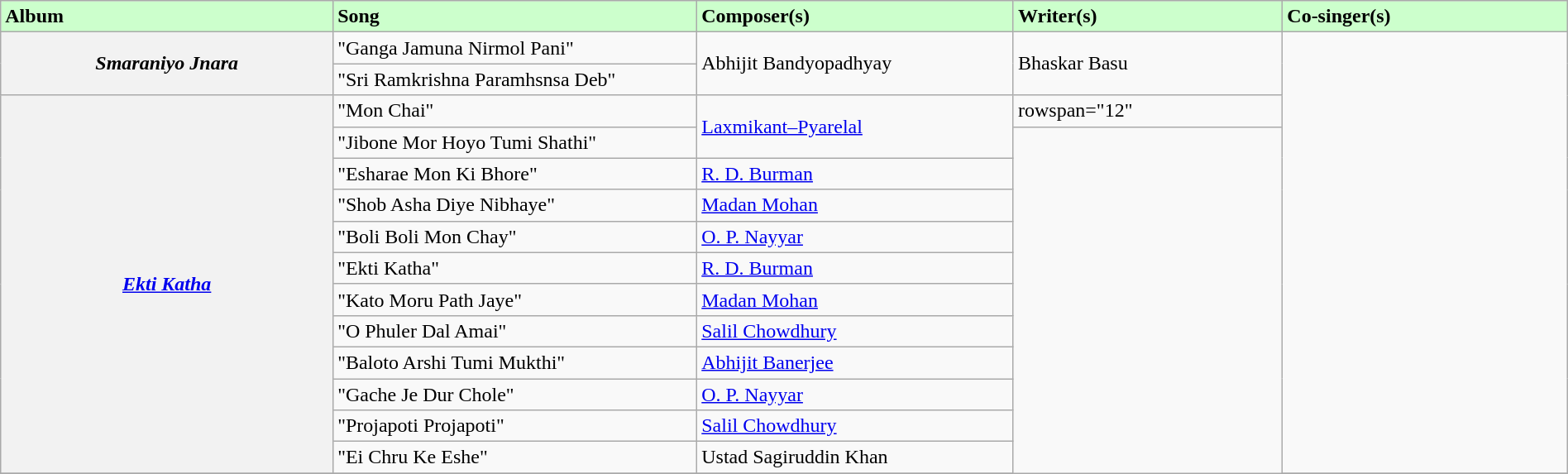<table class="wikitable plainrowheaders" width="100%" textcolor:#000;">
<tr style="background:#cfc; text-align:"center;">
<td scope="col" width=21%><strong>Album</strong></td>
<td scope="col" width=23%><strong>Song</strong></td>
<td scope="col" width=20%><strong>Composer(s)</strong></td>
<td scope="col" width=17%><strong>Writer(s)</strong></td>
<td scope="col" width=18%><strong>Co-singer(s)</strong></td>
</tr>
<tr>
<th scope="row" rowspan="2"><em>Smaraniyo Jnara</em></th>
<td>"Ganga Jamuna Nirmol Pani"</td>
<td rowspan="2">Abhijit Bandyopadhyay</td>
<td rowspan="2">Bhaskar Basu</td>
<td rowspan="14"></td>
</tr>
<tr>
<td>"Sri Ramkrishna Paramhsnsa Deb"</td>
</tr>
<tr>
<th scope="row" rowspan="12"><em><a href='#'>Ekti Katha</a></em></th>
<td>"Mon Chai"</td>
<td rowspan="2"><a href='#'>Laxmikant–Pyarelal</a></td>
<td>rowspan="12" </td>
</tr>
<tr>
<td>"Jibone Mor Hoyo Tumi Shathi"</td>
</tr>
<tr>
<td>"Esharae Mon Ki Bhore"</td>
<td><a href='#'>R. D. Burman</a></td>
</tr>
<tr>
<td>"Shob Asha Diye Nibhaye"</td>
<td><a href='#'>Madan Mohan</a></td>
</tr>
<tr>
<td>"Boli Boli Mon Chay"</td>
<td><a href='#'>O. P. Nayyar</a></td>
</tr>
<tr>
<td>"Ekti Katha"</td>
<td><a href='#'>R. D. Burman</a></td>
</tr>
<tr>
<td>"Kato Moru Path Jaye"</td>
<td><a href='#'>Madan Mohan</a></td>
</tr>
<tr>
<td>"O Phuler Dal Amai"</td>
<td><a href='#'>Salil Chowdhury</a></td>
</tr>
<tr>
<td>"Baloto Arshi Tumi Mukthi"</td>
<td><a href='#'>Abhijit Banerjee</a></td>
</tr>
<tr>
<td>"Gache Je Dur Chole"</td>
<td><a href='#'>O. P. Nayyar</a></td>
</tr>
<tr>
<td>"Projapoti Projapoti"</td>
<td><a href='#'>Salil Chowdhury</a></td>
</tr>
<tr>
<td>"Ei Chru Ke Eshe"</td>
<td>Ustad Sagiruddin Khan</td>
</tr>
<tr>
</tr>
</table>
